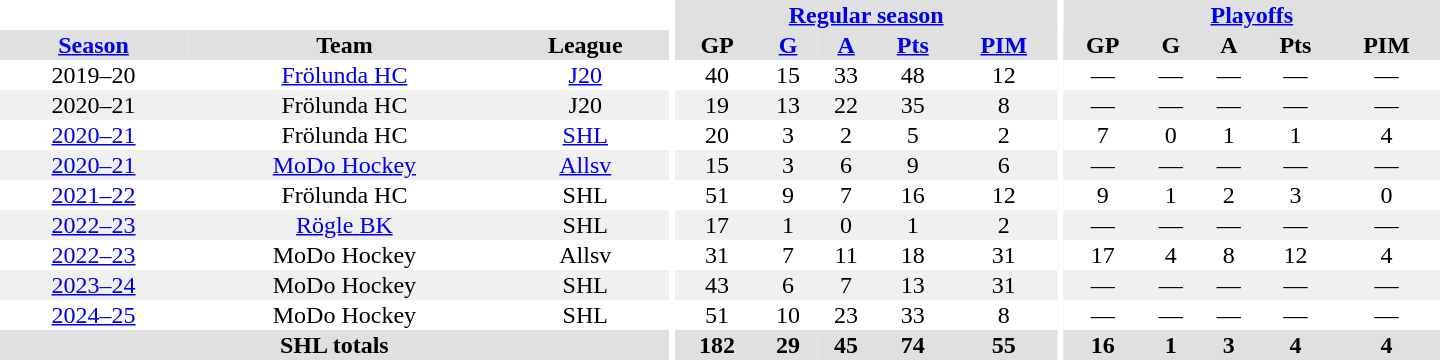<table border="0" cellpadding="1" cellspacing="0" style="text-align:center; width:60em">
<tr bgcolor="#e0e0e0">
<th colspan="3" bgcolor="#ffffff"></th>
<th rowspan="99" bgcolor="#ffffff"></th>
<th colspan="5"><a href='#'>Regular season</a></th>
<th rowspan="99" bgcolor="#ffffff"></th>
<th colspan="5"><a href='#'>Playoffs</a></th>
</tr>
<tr bgcolor="#e0e0e0">
<th><a href='#'>Season</a></th>
<th>Team</th>
<th>League</th>
<th>GP</th>
<th><a href='#'>G</a></th>
<th><a href='#'>A</a></th>
<th><a href='#'>Pts</a></th>
<th><a href='#'>PIM</a></th>
<th>GP</th>
<th>G</th>
<th>A</th>
<th>Pts</th>
<th>PIM</th>
</tr>
<tr>
<td>2019–20</td>
<td><a href='#'>Frölunda HC</a></td>
<td><a href='#'>J20</a></td>
<td>40</td>
<td>15</td>
<td>33</td>
<td>48</td>
<td>12</td>
<td>—</td>
<td>—</td>
<td>—</td>
<td>—</td>
<td>—</td>
</tr>
<tr bgcolor="#f0f0f0">
<td>2020–21</td>
<td>Frölunda HC</td>
<td>J20</td>
<td>19</td>
<td>13</td>
<td>22</td>
<td>35</td>
<td>8</td>
<td>—</td>
<td>—</td>
<td>—</td>
<td>—</td>
<td>—</td>
</tr>
<tr>
<td><a href='#'>2020–21</a></td>
<td>Frölunda HC</td>
<td><a href='#'>SHL</a></td>
<td>20</td>
<td>3</td>
<td>2</td>
<td>5</td>
<td>2</td>
<td>7</td>
<td>0</td>
<td>1</td>
<td>1</td>
<td>4</td>
</tr>
<tr bgcolor="#f0f0f0">
<td><a href='#'>2020–21</a></td>
<td><a href='#'>MoDo Hockey</a></td>
<td><a href='#'>Allsv</a></td>
<td>15</td>
<td>3</td>
<td>6</td>
<td>9</td>
<td>6</td>
<td>—</td>
<td>—</td>
<td>—</td>
<td>—</td>
<td>—</td>
</tr>
<tr>
<td><a href='#'>2021–22</a></td>
<td>Frölunda HC</td>
<td>SHL</td>
<td>51</td>
<td>9</td>
<td>7</td>
<td>16</td>
<td>12</td>
<td>9</td>
<td>1</td>
<td>2</td>
<td>3</td>
<td>0</td>
</tr>
<tr bgcolor="#f0f0f0">
<td><a href='#'>2022–23</a></td>
<td><a href='#'>Rögle BK</a></td>
<td>SHL</td>
<td>17</td>
<td>1</td>
<td>0</td>
<td>1</td>
<td>2</td>
<td>—</td>
<td>—</td>
<td>—</td>
<td>—</td>
<td>—</td>
</tr>
<tr>
<td><a href='#'>2022–23</a></td>
<td>MoDo Hockey</td>
<td>Allsv</td>
<td>31</td>
<td>7</td>
<td>11</td>
<td>18</td>
<td>31</td>
<td>17</td>
<td>4</td>
<td>8</td>
<td>12</td>
<td>4</td>
</tr>
<tr bgcolor="#f0f0f0">
<td><a href='#'>2023–24</a></td>
<td>MoDo Hockey</td>
<td>SHL</td>
<td>43</td>
<td>6</td>
<td>7</td>
<td>13</td>
<td>31</td>
<td>—</td>
<td>—</td>
<td>—</td>
<td>—</td>
<td>—</td>
</tr>
<tr>
<td><a href='#'>2024–25</a></td>
<td>MoDo Hockey</td>
<td>SHL</td>
<td>51</td>
<td>10</td>
<td>23</td>
<td>33</td>
<td>8</td>
<td>—</td>
<td>—</td>
<td>—</td>
<td>—</td>
<td>—</td>
</tr>
<tr style="background:#e0e0e0;">
<th colspan="3">SHL totals</th>
<th>182</th>
<th>29</th>
<th>45</th>
<th>74</th>
<th>55</th>
<th>16</th>
<th>1</th>
<th>3</th>
<th>4</th>
<th>4</th>
</tr>
</table>
